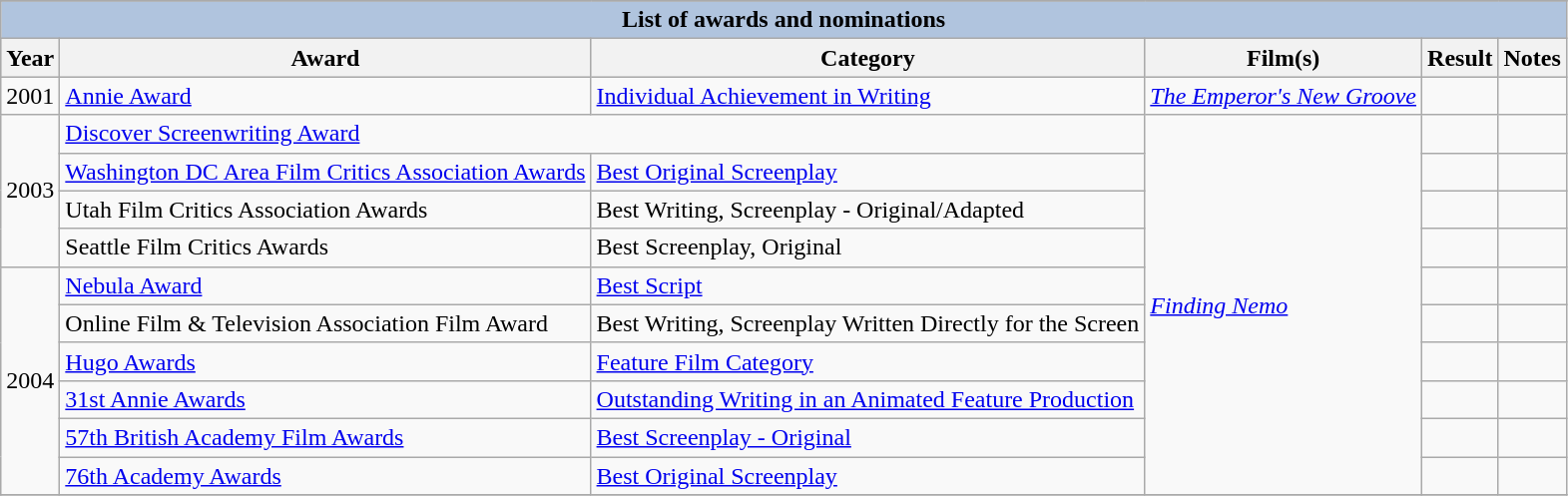<table class="wikitable">
<tr>
</tr>
<tr style="text-align:center;">
<th colspan="6" style="background:#B0C4DE;">List of awards and nominations</th>
</tr>
<tr style="background:#ccc; text-align:center;">
<th>Year</th>
<th>Award</th>
<th>Category</th>
<th>Film(s)</th>
<th>Result</th>
<th>Notes</th>
</tr>
<tr>
<td>2001</td>
<td><a href='#'>Annie Award</a></td>
<td><a href='#'>Individual Achievement in Writing</a></td>
<td><em><a href='#'>The Emperor's New Groove</a></em></td>
<td></td>
<td></td>
</tr>
<tr>
<td rowspan="4">2003</td>
<td colspan="2"><a href='#'>Discover Screenwriting Award</a></td>
<td rowspan="10"><em><a href='#'>Finding Nemo</a></em></td>
<td></td>
<td></td>
</tr>
<tr ->
<td><a href='#'>Washington DC Area Film Critics Association Awards</a></td>
<td><a href='#'>Best Original Screenplay</a></td>
<td></td>
<td></td>
</tr>
<tr>
<td>Utah Film Critics Association Awards</td>
<td>Best Writing, Screenplay - Original/Adapted</td>
<td></td>
<td></td>
</tr>
<tr>
<td>Seattle Film Critics Awards</td>
<td>Best Screenplay, Original</td>
<td></td>
<td></td>
</tr>
<tr>
<td rowspan="6">2004</td>
<td><a href='#'>Nebula Award</a></td>
<td><a href='#'>Best Script</a></td>
<td></td>
<td></td>
</tr>
<tr>
<td>Online Film & Television Association Film Award</td>
<td>Best Writing, Screenplay Written Directly for the Screen</td>
<td></td>
<td></td>
</tr>
<tr>
<td><a href='#'>Hugo Awards</a></td>
<td><a href='#'>Feature Film Category</a></td>
<td></td>
<td></td>
</tr>
<tr>
<td><a href='#'>31st Annie Awards</a></td>
<td><a href='#'>Outstanding Writing in an Animated Feature Production</a></td>
<td></td>
<td></td>
</tr>
<tr>
<td><a href='#'>57th British Academy Film Awards</a></td>
<td><a href='#'>Best Screenplay - Original</a></td>
<td></td>
<td></td>
</tr>
<tr>
<td><a href='#'>76th Academy Awards</a></td>
<td><a href='#'>Best Original Screenplay</a></td>
<td></td>
<td></td>
</tr>
<tr>
</tr>
</table>
